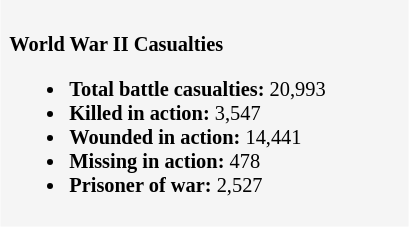<table class="toccolours" style="float: right; margin-left: 1em; margin-right: 2em; font-size: 85%; background:whitesmoke; color:black; width:20em; max-width: 40%;" cellspacing="5">
<tr>
<td style="text-align: left;"><br><strong>World War II Casualties</strong><ul><li><strong>Total battle casualties:</strong> 20,993</li><li><strong>Killed in action:</strong> 3,547</li><li><strong>Wounded in action:</strong> 14,441</li><li><strong>Missing in action:</strong> 478</li><li><strong>Prisoner of war:</strong> 2,527</li></ul></td>
</tr>
</table>
